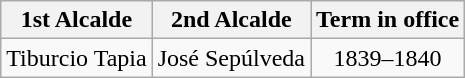<table class="wikitable" style="text-align: center;">
<tr>
<th>1st Alcalde</th>
<th>2nd Alcalde</th>
<th>Term in office</th>
</tr>
<tr>
<td>Tiburcio Tapia</td>
<td>José Sepúlveda</td>
<td>1839–1840</td>
</tr>
</table>
